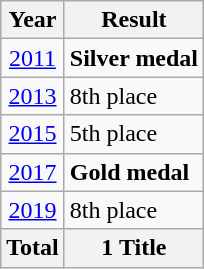<table class="wikitable" style="text-align: center;">
<tr>
<th>Year</th>
<th>Result</th>
</tr>
<tr>
<td><a href='#'>2011</a></td>
<td style="text-align:left;"><strong> Silver medal</strong></td>
</tr>
<tr>
<td><a href='#'>2013</a></td>
<td style="text-align:left;">8th place</td>
</tr>
<tr>
<td><a href='#'>2015</a></td>
<td style="text-align:left;">5th place</td>
</tr>
<tr>
<td><a href='#'>2017</a></td>
<td style="text-align:left;"><strong> Gold medal</strong></td>
</tr>
<tr>
<td><a href='#'>2019</a></td>
<td style="text-align:left;">8th place</td>
</tr>
<tr>
<th>Total</th>
<th>1 Title</th>
</tr>
</table>
